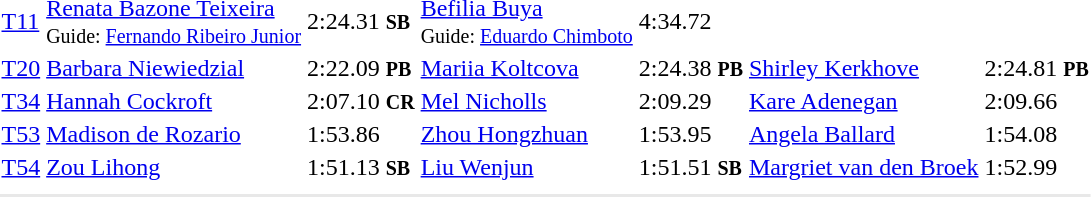<table>
<tr>
<td><a href='#'>T11</a></td>
<td><a href='#'>Renata Bazone Teixeira</a><br><small>Guide: <a href='#'>Fernando Ribeiro Junior</a></small><br></td>
<td>2:24.31 <small><strong>SB</strong></small></td>
<td><a href='#'>Befilia Buya</a><br><small>Guide: <a href='#'>Eduardo Chimboto</a></small><br></td>
<td>4:34.72</td>
<td></td>
<td></td>
</tr>
<tr>
<td><a href='#'>T20</a></td>
<td><a href='#'>Barbara Niewiedzial</a><br></td>
<td>2:22.09 <small><strong>PB</strong></small></td>
<td><a href='#'>Mariia Koltcova</a><br></td>
<td>2:24.38 <small><strong>PB</strong></small></td>
<td><a href='#'>Shirley Kerkhove</a><br></td>
<td>2:24.81 <small><strong>PB</strong></small></td>
</tr>
<tr>
<td><a href='#'>T34</a></td>
<td><a href='#'>Hannah Cockroft</a><br></td>
<td>2:07.10 <small><strong>CR</strong></small></td>
<td><a href='#'>Mel Nicholls</a><br></td>
<td>2:09.29</td>
<td><a href='#'>Kare Adenegan</a><br></td>
<td>2:09.66</td>
</tr>
<tr>
<td><a href='#'>T53</a></td>
<td><a href='#'>Madison de Rozario</a><br></td>
<td>1:53.86</td>
<td><a href='#'>Zhou Hongzhuan</a><br></td>
<td>1:53.95</td>
<td><a href='#'>Angela Ballard</a><br></td>
<td>1:54.08</td>
</tr>
<tr>
<td><a href='#'>T54</a></td>
<td><a href='#'>Zou Lihong</a><br></td>
<td>1:51.13 <small><strong>SB</strong></small></td>
<td><a href='#'>Liu Wenjun</a><br></td>
<td>1:51.51 <small><strong>SB</strong></small></td>
<td><a href='#'>Margriet van den Broek</a><br></td>
<td>1:52.99</td>
</tr>
<tr>
<td colspan=7></td>
</tr>
<tr>
</tr>
<tr bgcolor= e8e8e8>
<td colspan=7></td>
</tr>
</table>
